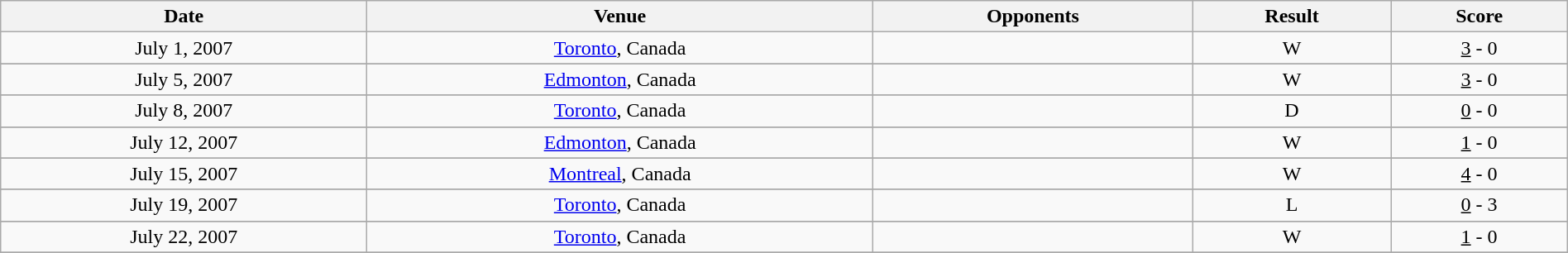<table class="wikitable small" style="text-align:center" width="100%">
<tr>
<th>Date</th>
<th>Venue</th>
<th>Opponents</th>
<th>Result</th>
<th>Score</th>
</tr>
<tr>
<td>July 1, 2007</td>
<td><a href='#'>Toronto</a>, Canada</td>
<td></td>
<td>W</td>
<td><u>3</u> - 0</td>
</tr>
<tr>
</tr>
<tr>
<td>July 5, 2007</td>
<td><a href='#'>Edmonton</a>, Canada</td>
<td></td>
<td>W</td>
<td><u>3</u> - 0</td>
</tr>
<tr>
</tr>
<tr>
<td>July 8, 2007</td>
<td><a href='#'>Toronto</a>, Canada</td>
<td></td>
<td>D</td>
<td><u>0</u> - 0</td>
</tr>
<tr>
</tr>
<tr>
<td>July 12, 2007</td>
<td><a href='#'>Edmonton</a>, Canada</td>
<td></td>
<td>W</td>
<td><u>1</u> - 0</td>
</tr>
<tr>
</tr>
<tr>
<td>July 15, 2007</td>
<td><a href='#'>Montreal</a>, Canada</td>
<td></td>
<td>W</td>
<td><u>4</u> - 0</td>
</tr>
<tr>
</tr>
<tr>
<td>July 19, 2007</td>
<td><a href='#'>Toronto</a>, Canada</td>
<td></td>
<td>L</td>
<td><u>0</u> - 3</td>
</tr>
<tr>
</tr>
<tr>
<td>July 22, 2007</td>
<td><a href='#'>Toronto</a>, Canada</td>
<td></td>
<td>W</td>
<td><u>1</u> - 0</td>
</tr>
<tr>
</tr>
</table>
